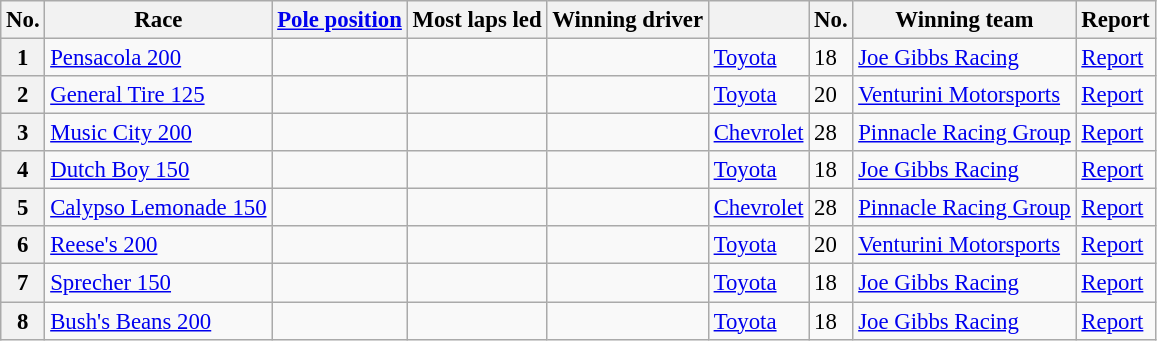<table class="wikitable" style="font-size:95%">
<tr>
<th>No.</th>
<th>Race</th>
<th><a href='#'>Pole position</a></th>
<th>Most laps led</th>
<th>Winning driver</th>
<th></th>
<th>No.</th>
<th>Winning team</th>
<th>Report</th>
</tr>
<tr>
<th>1</th>
<td><a href='#'>Pensacola 200</a></td>
<td></td>
<td></td>
<td></td>
<td><a href='#'>Toyota</a></td>
<td>18</td>
<td><a href='#'>Joe Gibbs Racing</a></td>
<td><a href='#'>Report</a></td>
</tr>
<tr>
<th>2</th>
<td><a href='#'>General Tire 125</a></td>
<td></td>
<td></td>
<td></td>
<td><a href='#'>Toyota</a></td>
<td>20</td>
<td><a href='#'>Venturini Motorsports</a></td>
<td><a href='#'>Report</a></td>
</tr>
<tr>
<th>3</th>
<td><a href='#'>Music City 200</a></td>
<td></td>
<td></td>
<td></td>
<td><a href='#'>Chevrolet</a></td>
<td>28</td>
<td><a href='#'>Pinnacle Racing Group</a></td>
<td><a href='#'>Report</a></td>
</tr>
<tr>
<th>4</th>
<td><a href='#'>Dutch Boy 150</a></td>
<td></td>
<td></td>
<td></td>
<td><a href='#'>Toyota</a></td>
<td>18</td>
<td><a href='#'>Joe Gibbs Racing</a></td>
<td><a href='#'>Report</a></td>
</tr>
<tr>
<th>5</th>
<td><a href='#'>Calypso Lemonade 150</a></td>
<td></td>
<td></td>
<td></td>
<td><a href='#'>Chevrolet</a></td>
<td>28</td>
<td><a href='#'>Pinnacle Racing Group</a></td>
<td><a href='#'>Report</a></td>
</tr>
<tr>
<th>6</th>
<td><a href='#'>Reese's 200</a></td>
<td></td>
<td></td>
<td></td>
<td><a href='#'>Toyota</a></td>
<td>20</td>
<td><a href='#'>Venturini Motorsports</a></td>
<td><a href='#'>Report</a></td>
</tr>
<tr>
<th>7</th>
<td><a href='#'>Sprecher 150</a></td>
<td></td>
<td></td>
<td></td>
<td><a href='#'>Toyota</a></td>
<td>18</td>
<td><a href='#'>Joe Gibbs Racing</a></td>
<td><a href='#'>Report</a></td>
</tr>
<tr>
<th>8</th>
<td><a href='#'>Bush's Beans 200</a></td>
<td></td>
<td></td>
<td></td>
<td><a href='#'>Toyota</a></td>
<td>18</td>
<td><a href='#'>Joe Gibbs Racing</a></td>
<td><a href='#'>Report</a></td>
</tr>
</table>
